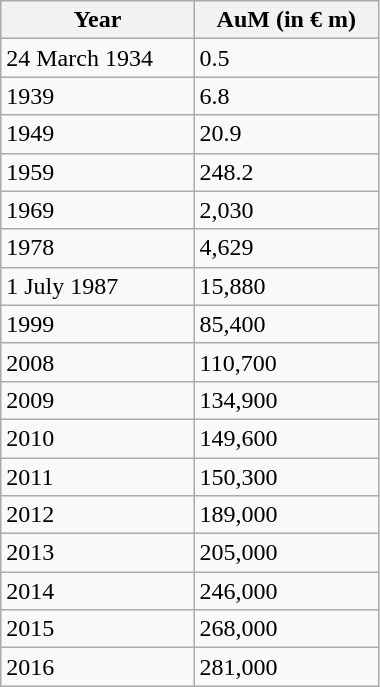<table class="wikitable" width="20%">
<tr>
<th>Year</th>
<th>AuM (in € m)</th>
</tr>
<tr>
<td>24 March 1934</td>
<td>0.5</td>
</tr>
<tr>
<td>1939</td>
<td>6.8</td>
</tr>
<tr>
<td>1949</td>
<td>20.9</td>
</tr>
<tr>
<td>1959</td>
<td>248.2</td>
</tr>
<tr>
<td>1969</td>
<td>2,030</td>
</tr>
<tr>
<td>1978</td>
<td>4,629</td>
</tr>
<tr>
<td>1 July 1987</td>
<td>15,880</td>
</tr>
<tr>
<td>1999</td>
<td>85,400</td>
</tr>
<tr>
<td>2008</td>
<td>110,700</td>
</tr>
<tr>
<td>2009</td>
<td>134,900</td>
</tr>
<tr>
<td>2010</td>
<td>149,600</td>
</tr>
<tr>
<td>2011</td>
<td>150,300</td>
</tr>
<tr>
<td>2012</td>
<td>189,000</td>
</tr>
<tr>
<td>2013</td>
<td>205,000</td>
</tr>
<tr>
<td>2014</td>
<td>246,000</td>
</tr>
<tr>
<td>2015</td>
<td>268,000</td>
</tr>
<tr>
<td>2016</td>
<td>281,000</td>
</tr>
</table>
